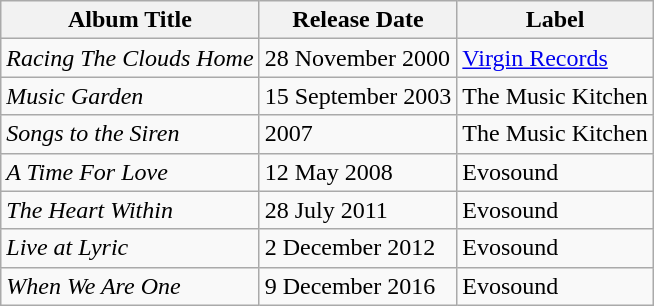<table class="wikitable">
<tr>
<th>Album Title</th>
<th>Release Date</th>
<th>Label</th>
</tr>
<tr>
<td><em>Racing The Clouds Home</em></td>
<td>28 November 2000</td>
<td><a href='#'>Virgin Records</a></td>
</tr>
<tr>
<td><em>Music Garden</em></td>
<td>15 September 2003</td>
<td>The Music Kitchen</td>
</tr>
<tr>
<td><em>Songs to the Siren</em></td>
<td>2007</td>
<td>The Music Kitchen</td>
</tr>
<tr>
<td><em>A Time For Love</em></td>
<td>12 May 2008</td>
<td>Evosound</td>
</tr>
<tr>
<td><em>The Heart Within</em></td>
<td>28 July 2011</td>
<td>Evosound</td>
</tr>
<tr>
<td><em>Live at Lyric</em></td>
<td>2 December 2012</td>
<td>Evosound</td>
</tr>
<tr>
<td><em>When We Are One</em></td>
<td>9 December 2016</td>
<td>Evosound</td>
</tr>
</table>
